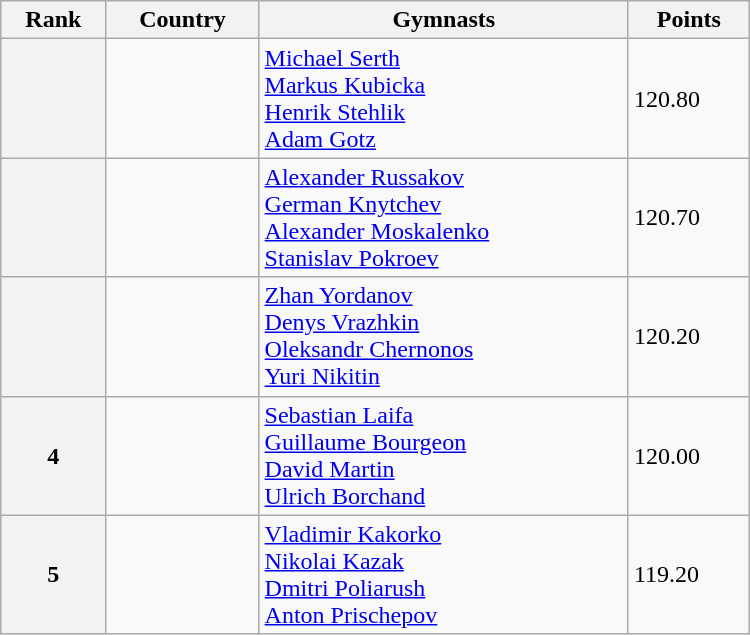<table class="wikitable" width=500>
<tr bgcolor="#efefef">
<th>Rank</th>
<th>Country</th>
<th>Gymnasts</th>
<th>Points</th>
</tr>
<tr>
<th></th>
<td></td>
<td><a href='#'>Michael Serth</a><br><a href='#'>Markus Kubicka</a><br><a href='#'>Henrik Stehlik</a><br><a href='#'>Adam Gotz</a></td>
<td>120.80</td>
</tr>
<tr>
<th></th>
<td></td>
<td><a href='#'>Alexander Russakov</a><br><a href='#'>German Knytchev</a><br><a href='#'>Alexander Moskalenko</a><br> <a href='#'>Stanislav Pokroev</a></td>
<td>120.70</td>
</tr>
<tr>
<th></th>
<td></td>
<td><a href='#'>Zhan Yordanov</a><br><a href='#'>Denys Vrazhkin</a><br><a href='#'>Oleksandr Chernonos</a><br><a href='#'>Yuri Nikitin</a></td>
<td>120.20</td>
</tr>
<tr>
<th>4</th>
<td></td>
<td><a href='#'>Sebastian Laifa</a><br><a href='#'>Guillaume Bourgeon</a><br><a href='#'>David Martin</a><br><a href='#'>Ulrich Borchand</a></td>
<td>120.00</td>
</tr>
<tr>
<th>5</th>
<td></td>
<td><a href='#'>Vladimir Kakorko</a><br><a href='#'>Nikolai Kazak</a><br><a href='#'>Dmitri Poliarush</a><br><a href='#'>Anton Prischepov</a></td>
<td>119.20</td>
</tr>
</table>
